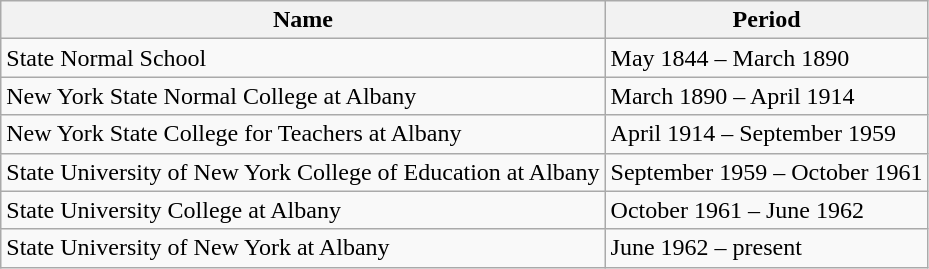<table class="wikitable">
<tr>
<th>Name</th>
<th>Period</th>
</tr>
<tr>
<td>State Normal School</td>
<td>May 1844 – March 1890</td>
</tr>
<tr>
<td>New York State Normal College at Albany</td>
<td>March 1890 – April 1914</td>
</tr>
<tr>
<td>New York State College for Teachers at Albany</td>
<td>April 1914 – September 1959</td>
</tr>
<tr>
<td>State University of New York College of Education at Albany</td>
<td>September 1959 – October 1961</td>
</tr>
<tr>
<td>State University College at Albany</td>
<td>October 1961 – June 1962</td>
</tr>
<tr>
<td>State University of New York at Albany</td>
<td>June 1962 – present</td>
</tr>
</table>
